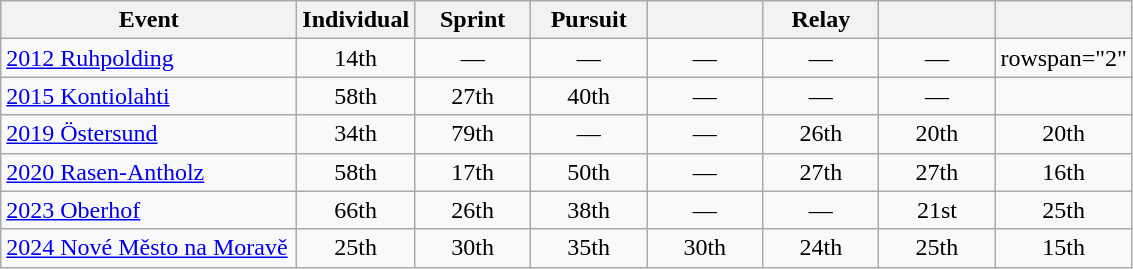<table class="wikitable" style="text-align: center;">
<tr ">
<th style="width:190px;">Event</th>
<th style="width:70px;">Individual</th>
<th style="width:70px;">Sprint</th>
<th style="width:70px;">Pursuit</th>
<th style="width:70px;"></th>
<th style="width:70px;">Relay</th>
<th style="width:70px;"></th>
<th style="width:70px;"></th>
</tr>
<tr>
<td align=left> <a href='#'>2012 Ruhpolding</a></td>
<td>14th</td>
<td>—</td>
<td>—</td>
<td>—</td>
<td>—</td>
<td>—</td>
<td>rowspan="2" </td>
</tr>
<tr>
<td align=left> <a href='#'>2015 Kontiolahti</a></td>
<td>58th</td>
<td>27th</td>
<td>40th</td>
<td>—</td>
<td>—</td>
<td>—</td>
</tr>
<tr>
<td align=left> <a href='#'>2019 Östersund</a></td>
<td>34th</td>
<td>79th</td>
<td>—</td>
<td>—</td>
<td>26th</td>
<td>20th</td>
<td>20th</td>
</tr>
<tr>
<td align=left> <a href='#'>2020 Rasen-Antholz</a></td>
<td>58th</td>
<td>17th</td>
<td>50th</td>
<td>—</td>
<td>27th</td>
<td>27th</td>
<td>16th</td>
</tr>
<tr>
<td align=left> <a href='#'>2023 Oberhof</a></td>
<td>66th</td>
<td>26th</td>
<td>38th</td>
<td>—</td>
<td>—</td>
<td>21st</td>
<td>25th</td>
</tr>
<tr>
<td align=left> <a href='#'>2024 Nové Město na Moravě</a></td>
<td>25th</td>
<td>30th</td>
<td>35th</td>
<td>30th</td>
<td>24th</td>
<td>25th</td>
<td>15th</td>
</tr>
</table>
